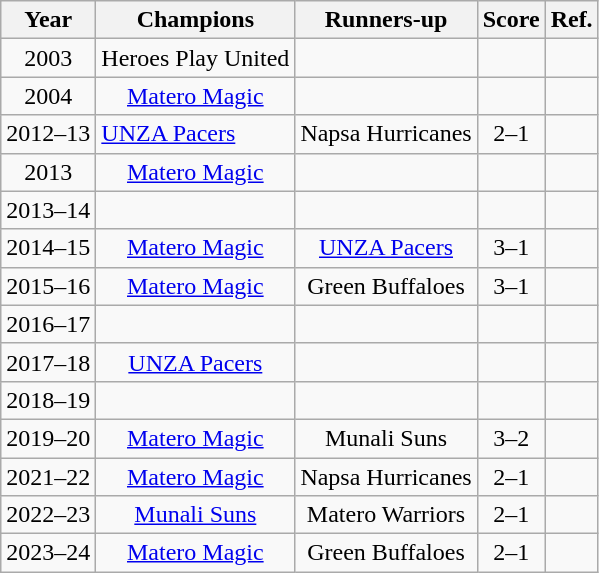<table class="wikitable" style="text-align:center;">
<tr>
<th>Year</th>
<th>Champions</th>
<th>Runners-up</th>
<th>Score</th>
<th>Ref.</th>
</tr>
<tr>
<td>2003</td>
<td>Heroes Play United</td>
<td></td>
<td></td>
<td></td>
</tr>
<tr>
<td>2004</td>
<td><a href='#'>Matero Magic</a></td>
<td></td>
<td></td>
<td></td>
</tr>
<tr>
<td>2012–13</td>
<td align="left"><a href='#'>UNZA Pacers</a></td>
<td align="left">Napsa Hurricanes</td>
<td>2–1</td>
<td></td>
</tr>
<tr>
<td>2013</td>
<td><a href='#'>Matero Magic</a></td>
<td></td>
<td></td>
<td></td>
</tr>
<tr>
<td>2013–14</td>
<td></td>
<td></td>
<td></td>
<td></td>
</tr>
<tr>
<td>2014–15</td>
<td><a href='#'>Matero Magic</a></td>
<td><a href='#'>UNZA Pacers</a></td>
<td>3–1</td>
<td></td>
</tr>
<tr>
<td>2015–16</td>
<td><a href='#'>Matero Magic</a></td>
<td>Green Buffaloes</td>
<td>3–1</td>
<td></td>
</tr>
<tr>
<td>2016–17</td>
<td></td>
<td></td>
<td></td>
<td></td>
</tr>
<tr>
<td>2017–18</td>
<td><a href='#'>UNZA Pacers</a></td>
<td></td>
<td></td>
<td></td>
</tr>
<tr>
<td>2018–19</td>
<td></td>
<td></td>
<td></td>
<td></td>
</tr>
<tr>
<td>2019–20</td>
<td><a href='#'>Matero Magic</a></td>
<td>Munali Suns</td>
<td>3–2</td>
<td></td>
</tr>
<tr>
<td>2021–22</td>
<td><a href='#'>Matero Magic</a></td>
<td>Napsa Hurricanes</td>
<td>2–1</td>
<td></td>
</tr>
<tr>
<td>2022–23</td>
<td><a href='#'>Munali Suns</a></td>
<td>Matero Warriors</td>
<td>2–1</td>
<td></td>
</tr>
<tr>
<td>2023–24</td>
<td><a href='#'>Matero Magic</a></td>
<td>Green Buffaloes</td>
<td>2–1</td>
<td></td>
</tr>
</table>
